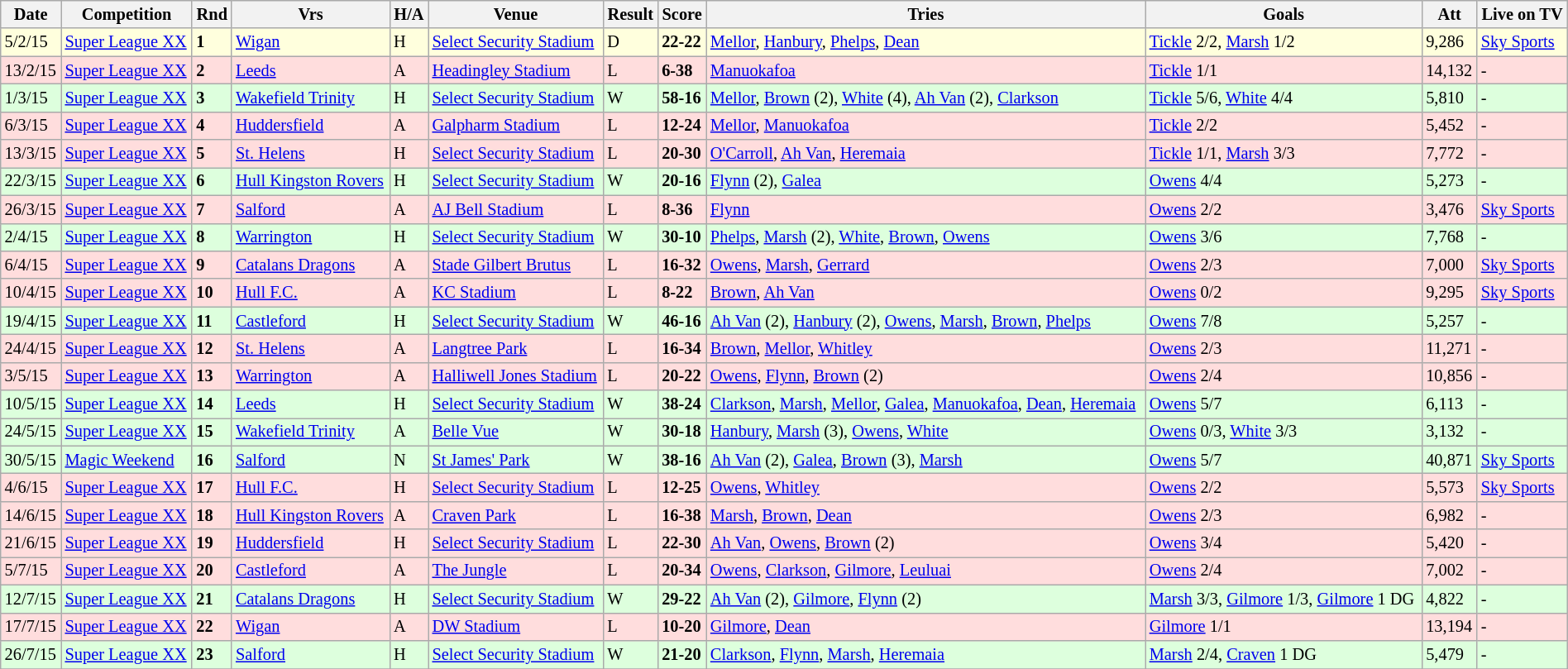<table class="wikitable" style="font-size:85%;" width="100%">
<tr>
<th>Date</th>
<th>Competition</th>
<th>Rnd</th>
<th>Vrs</th>
<th>H/A</th>
<th>Venue</th>
<th>Result</th>
<th>Score</th>
<th>Tries</th>
<th>Goals</th>
<th>Att</th>
<th>Live on TV</th>
</tr>
<tr style="background:#ffffdd"  width=20 | >
<td>5/2/15</td>
<td><a href='#'>Super League XX</a></td>
<td><strong>1</strong></td>
<td><a href='#'>Wigan</a></td>
<td>H</td>
<td><a href='#'>Select Security Stadium</a></td>
<td>D</td>
<td><strong>22-22</strong></td>
<td><a href='#'>Mellor</a>, <a href='#'>Hanbury</a>, <a href='#'>Phelps</a>, <a href='#'>Dean</a></td>
<td><a href='#'>Tickle</a> 2/2, <a href='#'>Marsh</a> 1/2</td>
<td>9,286</td>
<td><a href='#'>Sky Sports</a></td>
</tr>
<tr style="background:#ffdddd;" width=20 | >
<td>13/2/15</td>
<td><a href='#'>Super League XX</a></td>
<td><strong>2</strong></td>
<td><a href='#'>Leeds</a></td>
<td>A</td>
<td><a href='#'>Headingley Stadium</a></td>
<td>L</td>
<td><strong>6-38</strong></td>
<td><a href='#'>Manuokafoa</a></td>
<td><a href='#'>Tickle</a> 1/1</td>
<td>14,132</td>
<td>-</td>
</tr>
<tr style="background:#ddffdd;" width=20 | >
<td>1/3/15</td>
<td><a href='#'>Super League XX</a></td>
<td><strong>3</strong></td>
<td><a href='#'>Wakefield Trinity</a></td>
<td>H</td>
<td><a href='#'>Select Security Stadium</a></td>
<td>W</td>
<td><strong>58-16</strong></td>
<td><a href='#'>Mellor</a>, <a href='#'>Brown</a> (2), <a href='#'>White</a> (4), <a href='#'>Ah Van</a> (2), <a href='#'>Clarkson</a></td>
<td><a href='#'>Tickle</a> 5/6, <a href='#'>White</a> 4/4</td>
<td>5,810</td>
<td>-</td>
</tr>
<tr style="background:#ffdddd;" width=20 | >
<td>6/3/15</td>
<td><a href='#'>Super League XX</a></td>
<td><strong>4</strong></td>
<td><a href='#'>Huddersfield</a></td>
<td>A</td>
<td><a href='#'>Galpharm Stadium</a></td>
<td>L</td>
<td><strong>12-24</strong></td>
<td><a href='#'>Mellor</a>, <a href='#'>Manuokafoa</a></td>
<td><a href='#'>Tickle</a> 2/2</td>
<td>5,452</td>
<td>-</td>
</tr>
<tr style="background:#ffdddd;" width=20 | >
<td>13/3/15</td>
<td><a href='#'>Super League XX</a></td>
<td><strong>5</strong></td>
<td><a href='#'>St. Helens</a></td>
<td>H</td>
<td><a href='#'>Select Security Stadium</a></td>
<td>L</td>
<td><strong>20-30</strong></td>
<td><a href='#'>O'Carroll</a>, <a href='#'>Ah Van</a>, <a href='#'>Heremaia</a></td>
<td><a href='#'>Tickle</a> 1/1, <a href='#'>Marsh</a> 3/3</td>
<td>7,772</td>
<td>-</td>
</tr>
<tr style="background:#ddffdd;" width=20 | >
<td>22/3/15</td>
<td><a href='#'>Super League XX</a></td>
<td><strong>6</strong></td>
<td><a href='#'>Hull Kingston Rovers</a></td>
<td>H</td>
<td><a href='#'>Select Security Stadium</a></td>
<td>W</td>
<td><strong>20-16</strong></td>
<td><a href='#'>Flynn</a> (2), <a href='#'>Galea</a></td>
<td><a href='#'>Owens</a> 4/4</td>
<td>5,273</td>
<td>-</td>
</tr>
<tr style="background:#ffdddd;" width=20 | >
<td>26/3/15</td>
<td><a href='#'>Super League XX</a></td>
<td><strong>7</strong></td>
<td><a href='#'>Salford</a></td>
<td>A</td>
<td><a href='#'>AJ Bell Stadium</a></td>
<td>L</td>
<td><strong>8-36</strong></td>
<td><a href='#'>Flynn</a></td>
<td><a href='#'>Owens</a> 2/2</td>
<td>3,476</td>
<td><a href='#'>Sky Sports</a></td>
</tr>
<tr style="background:#ddffdd;" width=20 | >
<td>2/4/15</td>
<td><a href='#'>Super League XX</a></td>
<td><strong>8</strong></td>
<td><a href='#'>Warrington</a></td>
<td>H</td>
<td><a href='#'>Select Security Stadium</a></td>
<td>W</td>
<td><strong>30-10</strong></td>
<td><a href='#'>Phelps</a>, <a href='#'>Marsh</a> (2), <a href='#'>White</a>, <a href='#'>Brown</a>, <a href='#'>Owens</a></td>
<td><a href='#'>Owens</a> 3/6</td>
<td>7,768</td>
<td>-</td>
</tr>
<tr style="background:#ffdddd;" width=20 | >
<td>6/4/15</td>
<td><a href='#'>Super League XX</a></td>
<td><strong>9</strong></td>
<td><a href='#'>Catalans Dragons</a></td>
<td>A</td>
<td><a href='#'>Stade Gilbert Brutus</a></td>
<td>L</td>
<td><strong>16-32</strong></td>
<td><a href='#'>Owens</a>, <a href='#'>Marsh</a>, <a href='#'>Gerrard</a></td>
<td><a href='#'>Owens</a> 2/3</td>
<td>7,000</td>
<td><a href='#'>Sky Sports</a></td>
</tr>
<tr style="background:#ffdddd;" width=20 | >
<td>10/4/15</td>
<td><a href='#'>Super League XX</a></td>
<td><strong>10</strong></td>
<td><a href='#'>Hull F.C.</a></td>
<td>A</td>
<td><a href='#'>KC Stadium</a></td>
<td>L</td>
<td><strong>8-22</strong></td>
<td><a href='#'>Brown</a>, <a href='#'>Ah Van</a></td>
<td><a href='#'>Owens</a> 0/2</td>
<td>9,295</td>
<td><a href='#'>Sky Sports</a></td>
</tr>
<tr style="background:#ddffdd;" width=20 | >
<td>19/4/15</td>
<td><a href='#'>Super League XX</a></td>
<td><strong>11</strong></td>
<td><a href='#'>Castleford</a></td>
<td>H</td>
<td><a href='#'>Select Security Stadium</a></td>
<td>W</td>
<td><strong>46-16</strong></td>
<td><a href='#'>Ah Van</a> (2), <a href='#'>Hanbury</a> (2), <a href='#'>Owens</a>, <a href='#'>Marsh</a>, <a href='#'>Brown</a>, <a href='#'>Phelps</a></td>
<td><a href='#'>Owens</a> 7/8</td>
<td>5,257</td>
<td>-</td>
</tr>
<tr style="background:#ffdddd;" width=20 | >
<td>24/4/15</td>
<td><a href='#'>Super League XX</a></td>
<td><strong>12</strong></td>
<td><a href='#'>St. Helens</a></td>
<td>A</td>
<td><a href='#'>Langtree Park</a></td>
<td>L</td>
<td><strong>16-34</strong></td>
<td><a href='#'>Brown</a>, <a href='#'>Mellor</a>, <a href='#'>Whitley</a></td>
<td><a href='#'>Owens</a> 2/3</td>
<td>11,271</td>
<td>-</td>
</tr>
<tr style="background:#ffdddd;" width=20 | >
<td>3/5/15</td>
<td><a href='#'>Super League XX</a></td>
<td><strong>13</strong></td>
<td><a href='#'>Warrington</a></td>
<td>A</td>
<td><a href='#'>Halliwell Jones Stadium</a></td>
<td>L</td>
<td><strong>20-22</strong></td>
<td><a href='#'>Owens</a>, <a href='#'>Flynn</a>, <a href='#'>Brown</a> (2)</td>
<td><a href='#'>Owens</a> 2/4</td>
<td>10,856</td>
<td>-</td>
</tr>
<tr style="background:#ddffdd;" width=20 | >
<td>10/5/15</td>
<td><a href='#'>Super League XX</a></td>
<td><strong>14</strong></td>
<td><a href='#'>Leeds</a></td>
<td>H</td>
<td><a href='#'>Select Security Stadium</a></td>
<td>W</td>
<td><strong>38-24</strong></td>
<td><a href='#'>Clarkson</a>, <a href='#'>Marsh</a>, <a href='#'>Mellor</a>, <a href='#'>Galea</a>, <a href='#'>Manuokafoa</a>, <a href='#'>Dean</a>, <a href='#'>Heremaia</a></td>
<td><a href='#'>Owens</a> 5/7</td>
<td>6,113</td>
<td>-</td>
</tr>
<tr style="background:#ddffdd;" width=20 | >
<td>24/5/15</td>
<td><a href='#'>Super League XX</a></td>
<td><strong>15</strong></td>
<td><a href='#'>Wakefield Trinity</a></td>
<td>A</td>
<td><a href='#'>Belle Vue</a></td>
<td>W</td>
<td><strong>30-18</strong></td>
<td><a href='#'>Hanbury</a>, <a href='#'>Marsh</a> (3), <a href='#'>Owens</a>, <a href='#'>White</a></td>
<td><a href='#'>Owens</a> 0/3, <a href='#'>White</a> 3/3</td>
<td>3,132</td>
<td>-</td>
</tr>
<tr style="background:#ddffdd;" width=20 | >
<td>30/5/15</td>
<td><a href='#'>Magic Weekend</a></td>
<td><strong>16</strong></td>
<td><a href='#'>Salford</a></td>
<td>N</td>
<td><a href='#'>St James' Park</a></td>
<td>W</td>
<td><strong>38-16</strong></td>
<td><a href='#'>Ah Van</a> (2), <a href='#'>Galea</a>, <a href='#'>Brown</a> (3), <a href='#'>Marsh</a></td>
<td><a href='#'>Owens</a> 5/7</td>
<td>40,871</td>
<td><a href='#'>Sky Sports</a></td>
</tr>
<tr style="background:#ffdddd;" width=20 | >
<td>4/6/15</td>
<td><a href='#'>Super League XX</a></td>
<td><strong>17</strong></td>
<td><a href='#'>Hull F.C.</a></td>
<td>H</td>
<td><a href='#'>Select Security Stadium</a></td>
<td>L</td>
<td><strong>12-25</strong></td>
<td><a href='#'>Owens</a>, <a href='#'>Whitley</a></td>
<td><a href='#'>Owens</a> 2/2</td>
<td>5,573</td>
<td><a href='#'>Sky Sports</a></td>
</tr>
<tr style="background:#ffdddd;" width=20 | >
<td>14/6/15</td>
<td><a href='#'>Super League XX</a></td>
<td><strong>18</strong></td>
<td><a href='#'>Hull Kingston Rovers</a></td>
<td>A</td>
<td><a href='#'>Craven Park</a></td>
<td>L</td>
<td><strong>16-38</strong></td>
<td><a href='#'>Marsh</a>, <a href='#'>Brown</a>, <a href='#'>Dean</a></td>
<td><a href='#'>Owens</a> 2/3</td>
<td>6,982</td>
<td>-</td>
</tr>
<tr style="background:#ffdddd;" width=20 | >
<td>21/6/15</td>
<td><a href='#'>Super League XX</a></td>
<td><strong>19</strong></td>
<td><a href='#'>Huddersfield</a></td>
<td>H</td>
<td><a href='#'>Select Security Stadium</a></td>
<td>L</td>
<td><strong>22-30</strong></td>
<td><a href='#'>Ah Van</a>, <a href='#'>Owens</a>, <a href='#'>Brown</a> (2)</td>
<td><a href='#'>Owens</a> 3/4</td>
<td>5,420</td>
<td>-</td>
</tr>
<tr style="background:#ffdddd;" width=20 | >
<td>5/7/15</td>
<td><a href='#'>Super League XX</a></td>
<td><strong>20</strong></td>
<td><a href='#'>Castleford</a></td>
<td>A</td>
<td><a href='#'>The Jungle</a></td>
<td>L</td>
<td><strong>20-34</strong></td>
<td><a href='#'>Owens</a>, <a href='#'>Clarkson</a>, <a href='#'>Gilmore</a>, <a href='#'>Leuluai</a></td>
<td><a href='#'>Owens</a> 2/4</td>
<td>7,002</td>
<td>-</td>
</tr>
<tr style="background:#ddffdd;" width=20 | >
<td>12/7/15</td>
<td><a href='#'>Super League XX</a></td>
<td><strong>21</strong></td>
<td><a href='#'>Catalans Dragons</a></td>
<td>H</td>
<td><a href='#'>Select Security Stadium</a></td>
<td>W</td>
<td><strong>29-22</strong></td>
<td><a href='#'>Ah Van</a> (2), <a href='#'>Gilmore</a>, <a href='#'>Flynn</a> (2)</td>
<td><a href='#'>Marsh</a> 3/3, <a href='#'>Gilmore</a> 1/3, <a href='#'>Gilmore</a> 1 DG</td>
<td>4,822</td>
<td>-</td>
</tr>
<tr style="background:#ffdddd;" width=20 | >
<td>17/7/15</td>
<td><a href='#'>Super League XX</a></td>
<td><strong>22</strong></td>
<td><a href='#'>Wigan</a></td>
<td>A</td>
<td><a href='#'>DW Stadium</a></td>
<td>L</td>
<td><strong>10-20</strong></td>
<td><a href='#'>Gilmore</a>, <a href='#'>Dean</a></td>
<td><a href='#'>Gilmore</a> 1/1</td>
<td>13,194</td>
<td>-</td>
</tr>
<tr style="background:#ddffdd;" width=20 | >
<td>26/7/15</td>
<td><a href='#'>Super League XX</a></td>
<td><strong>23</strong></td>
<td><a href='#'>Salford</a></td>
<td>H</td>
<td><a href='#'>Select Security Stadium</a></td>
<td>W</td>
<td><strong>21-20</strong></td>
<td><a href='#'>Clarkson</a>, <a href='#'>Flynn</a>, <a href='#'>Marsh</a>, <a href='#'>Heremaia</a></td>
<td><a href='#'>Marsh</a> 2/4, <a href='#'>Craven</a> 1 DG</td>
<td>5,479</td>
<td>-</td>
</tr>
<tr>
</tr>
</table>
